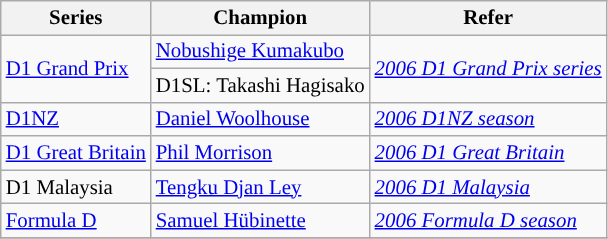<table class="wikitable" style="font-size:87%;">
<tr>
<th>Series</th>
<th>Champion</th>
<th>Refer</th>
</tr>
<tr>
<td rowspan=2><a href='#'>D1 Grand Prix</a></td>
<td> <a href='#'>Nobushige Kumakubo</a></td>
<td rowspan=2><em><a href='#'>2006 D1 Grand Prix series</a></em></td>
</tr>
<tr>
<td>D1SL:  Takashi Hagisako</td>
</tr>
<tr>
<td><a href='#'>D1NZ</a></td>
<td> <a href='#'>Daniel Woolhouse</a></td>
<td><em><a href='#'>2006 D1NZ season</a></em></td>
</tr>
<tr>
<td><a href='#'>D1 Great Britain</a></td>
<td> <a href='#'>Phil Morrison</a></td>
<td><em><a href='#'>2006 D1 Great Britain</a></em></td>
</tr>
<tr>
<td>D1 Malaysia</td>
<td> <a href='#'>Tengku Djan Ley</a></td>
<td><em><a href='#'>2006 D1 Malaysia</a></em></td>
</tr>
<tr>
<td><a href='#'>Formula D</a></td>
<td> <a href='#'>Samuel Hübinette</a></td>
<td><em><a href='#'>2006 Formula D season</a></em></td>
</tr>
<tr>
</tr>
</table>
